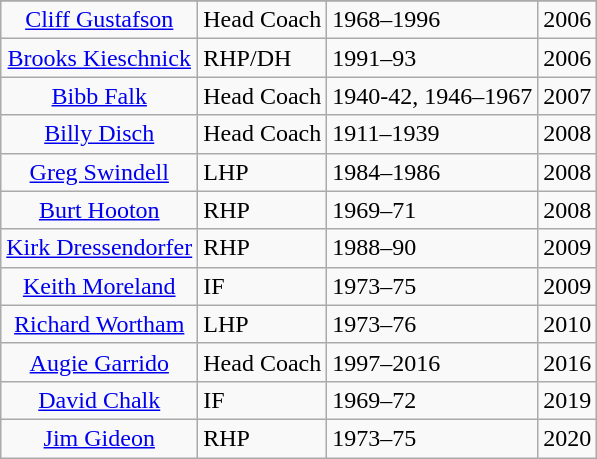<table class="wikitable">
<tr>
</tr>
<tr>
<td style="text-align: center"><a href='#'>Cliff Gustafson</a></td>
<td>Head Coach</td>
<td>1968–1996</td>
<td>2006</td>
</tr>
<tr>
<td style="text-align: center"><a href='#'>Brooks Kieschnick</a></td>
<td>RHP/DH</td>
<td>1991–93</td>
<td>2006</td>
</tr>
<tr>
<td style="text-align: center"><a href='#'>Bibb Falk</a></td>
<td>Head Coach</td>
<td>1940-42, 1946–1967</td>
<td>2007</td>
</tr>
<tr>
<td style="text-align: center"><a href='#'>Billy Disch</a></td>
<td>Head Coach</td>
<td>1911–1939</td>
<td>2008</td>
</tr>
<tr>
<td style="text-align: center"><a href='#'>Greg Swindell</a></td>
<td>LHP</td>
<td>1984–1986</td>
<td>2008</td>
</tr>
<tr>
<td style="text-align: center"><a href='#'>Burt Hooton</a></td>
<td>RHP</td>
<td>1969–71</td>
<td>2008</td>
</tr>
<tr>
<td style="text-align: center"><a href='#'>Kirk Dressendorfer</a></td>
<td>RHP</td>
<td>1988–90</td>
<td>2009</td>
</tr>
<tr>
<td style="text-align: center"><a href='#'>Keith Moreland</a></td>
<td>IF</td>
<td>1973–75</td>
<td>2009</td>
</tr>
<tr>
<td style="text-align: center"><a href='#'>Richard Wortham</a></td>
<td>LHP</td>
<td>1973–76</td>
<td>2010</td>
</tr>
<tr>
<td style="text-align: center"><a href='#'>Augie Garrido</a></td>
<td>Head Coach</td>
<td>1997–2016</td>
<td>2016</td>
</tr>
<tr>
<td style="text-align: center"><a href='#'>David Chalk</a></td>
<td>IF</td>
<td>1969–72</td>
<td>2019</td>
</tr>
<tr>
<td style="text-align: center"><a href='#'>Jim Gideon</a></td>
<td>RHP</td>
<td>1973–75</td>
<td>2020</td>
</tr>
</table>
